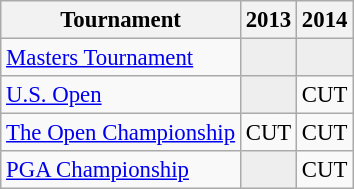<table class="wikitable" style="font-size:95%;text-align:center;">
<tr>
<th>Tournament</th>
<th>2013</th>
<th>2014</th>
</tr>
<tr>
<td align=left><a href='#'>Masters Tournament</a></td>
<td style="background:#eeeeee;"></td>
<td style="background:#eeeeee;"></td>
</tr>
<tr>
<td align=left><a href='#'>U.S. Open</a></td>
<td style="background:#eeeeee;"></td>
<td>CUT</td>
</tr>
<tr>
<td align=left><a href='#'>The Open Championship</a></td>
<td>CUT</td>
<td>CUT</td>
</tr>
<tr>
<td align=left><a href='#'>PGA Championship</a></td>
<td style="background:#eeeeee;"></td>
<td>CUT</td>
</tr>
</table>
